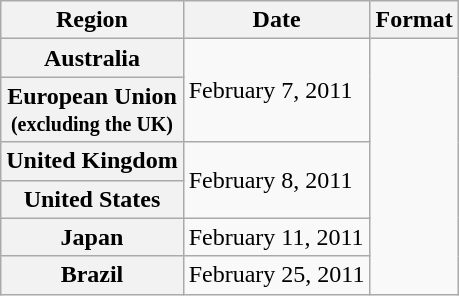<table class="wikitable plainrowheaders">
<tr>
<th scope="col">Region</th>
<th scope="col">Date</th>
<th scope="col">Format</th>
</tr>
<tr>
<th scope="row">Australia</th>
<td rowspan="2">February 7, 2011</td>
<td rowspan="6"></td>
</tr>
<tr>
<th scope="row">European Union <br> <small>(excluding the UK)</small></th>
</tr>
<tr>
<th scope="row">United Kingdom</th>
<td rowspan="2">February 8, 2011</td>
</tr>
<tr>
<th scope="row">United States</th>
</tr>
<tr>
<th scope="row">Japan</th>
<td>February 11, 2011</td>
</tr>
<tr>
<th scope="row">Brazil</th>
<td>February 25, 2011</td>
</tr>
</table>
